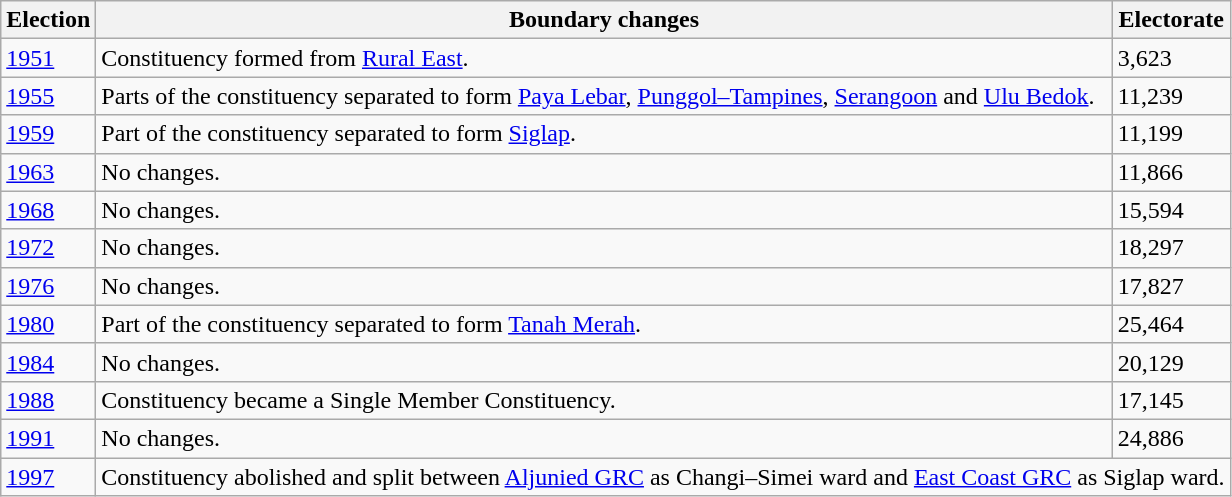<table class="wikitable">
<tr>
<th>Election</th>
<th>Boundary changes</th>
<th>Electorate</th>
</tr>
<tr>
<td><a href='#'>1951</a></td>
<td>Constituency formed from <a href='#'>Rural East</a>.</td>
<td>3,623</td>
</tr>
<tr>
<td><a href='#'>1955</a></td>
<td>Parts of the constituency separated to form <a href='#'>Paya Lebar</a>, <a href='#'>Punggol–Tampines</a>, <a href='#'>Serangoon</a> and <a href='#'>Ulu Bedok</a>.</td>
<td>11,239</td>
</tr>
<tr>
<td><a href='#'>1959</a></td>
<td>Part of the constituency separated to form <a href='#'>Siglap</a>.</td>
<td>11,199</td>
</tr>
<tr>
<td><a href='#'>1963</a></td>
<td>No changes.</td>
<td>11,866</td>
</tr>
<tr>
<td><a href='#'>1968</a></td>
<td>No changes.</td>
<td>15,594</td>
</tr>
<tr>
<td><a href='#'>1972</a></td>
<td>No changes.</td>
<td>18,297</td>
</tr>
<tr>
<td><a href='#'>1976</a></td>
<td>No changes.</td>
<td>17,827</td>
</tr>
<tr>
<td><a href='#'>1980</a></td>
<td>Part of the constituency separated to form <a href='#'>Tanah Merah</a>.</td>
<td>25,464</td>
</tr>
<tr>
<td><a href='#'>1984</a></td>
<td>No changes.</td>
<td>20,129</td>
</tr>
<tr>
<td><a href='#'>1988</a></td>
<td>Constituency became a Single Member Constituency.</td>
<td>17,145</td>
</tr>
<tr>
<td><a href='#'>1991</a></td>
<td>No changes.</td>
<td>24,886</td>
</tr>
<tr>
<td><a href='#'>1997</a></td>
<td colspan="2">Constituency abolished and split between <a href='#'>Aljunied GRC</a> as Changi–Simei ward and <a href='#'>East Coast GRC</a> as Siglap ward.</td>
</tr>
</table>
